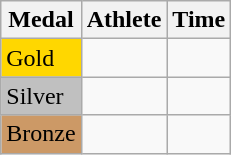<table class="wikitable">
<tr>
<th>Medal</th>
<th>Athlete</th>
<th>Time</th>
</tr>
<tr>
<td bgcolor="gold">Gold</td>
<td></td>
<td></td>
</tr>
<tr>
<td bgcolor="silver">Silver</td>
<td></td>
<td></td>
</tr>
<tr>
<td bgcolor="CC9966">Bronze</td>
<td></td>
<td></td>
</tr>
</table>
